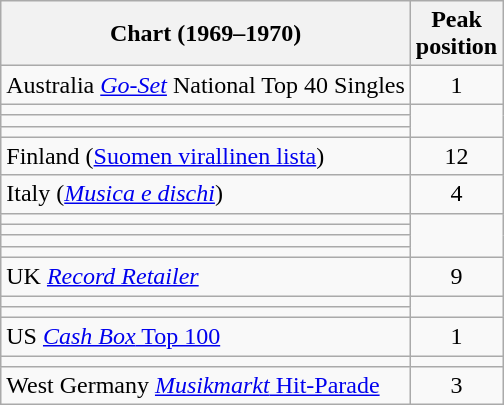<table class="wikitable plainrowheaders sortable">
<tr>
<th align="left">Chart (1969–1970)</th>
<th align="center">Peak<br>position</th>
</tr>
<tr>
<td scope="row">Australia <em><a href='#'>Go-Set</a></em> National Top 40 Singles</td>
<td style="text-align:center;">1</td>
</tr>
<tr>
<td></td>
</tr>
<tr>
<td></td>
</tr>
<tr>
<td></td>
</tr>
<tr>
<td>Finland (<a href='#'>Suomen virallinen lista</a>)</td>
<td align="center">12</td>
</tr>
<tr>
<td>Italy (<em><a href='#'>Musica e dischi</a></em>)</td>
<td align="center">4</td>
</tr>
<tr>
<td></td>
</tr>
<tr>
<td></td>
</tr>
<tr>
<td></td>
</tr>
<tr>
<td></td>
</tr>
<tr>
<td scope="row">UK <em><a href='#'>Record Retailer</a></em></td>
<td style="text-align:center;">9</td>
</tr>
<tr>
<td></td>
</tr>
<tr>
<td></td>
</tr>
<tr>
<td scope="row">US <a href='#'><em>Cash Box</em> Top 100</a></td>
<td align="center">1</td>
</tr>
<tr>
<td></td>
</tr>
<tr>
<td scope="row">West Germany <a href='#'><em>Musikmarkt</em> Hit-Parade</a></td>
<td align="center">3</td>
</tr>
</table>
